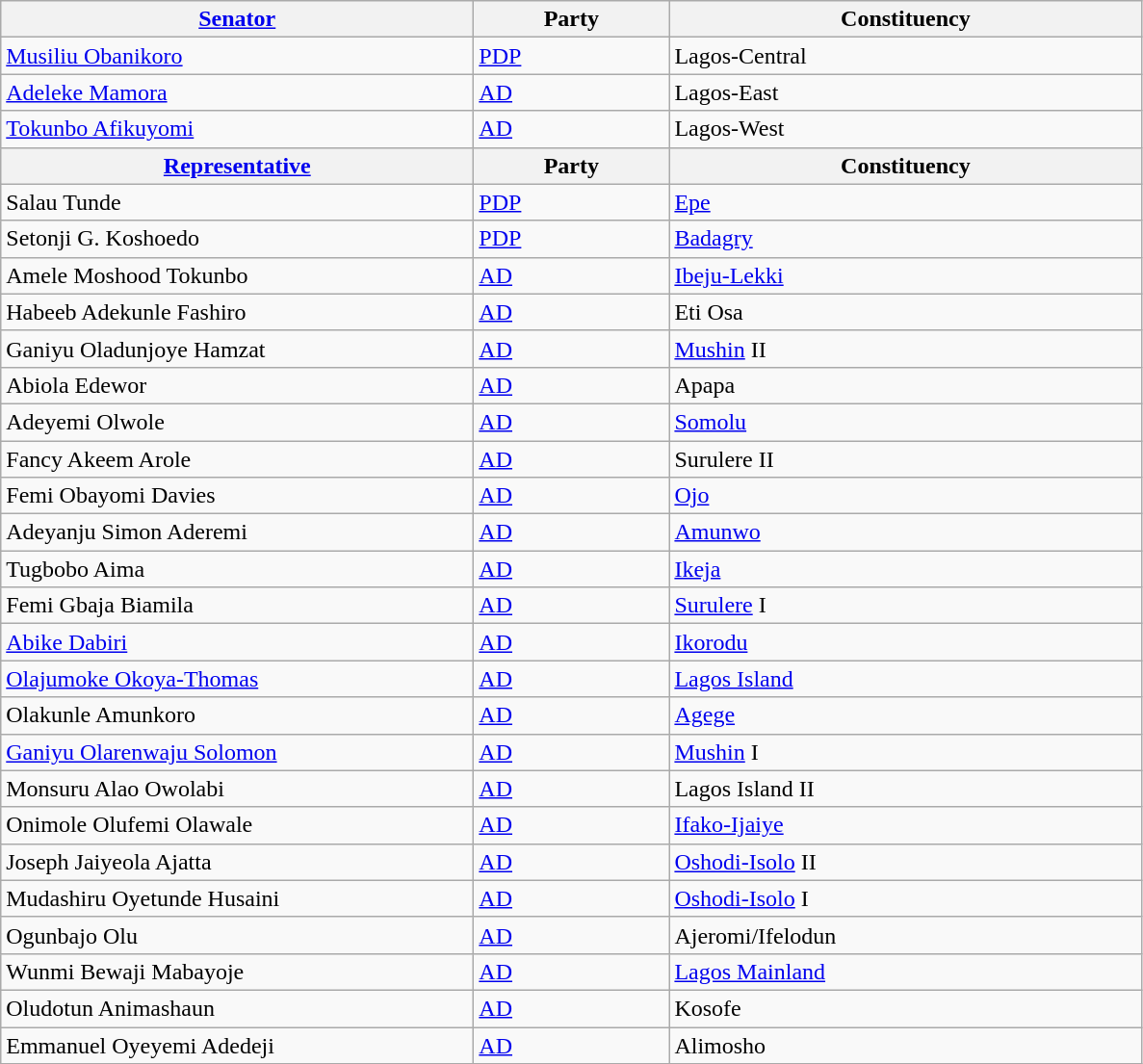<table class="wikitable">
<tr>
<th style="width:20em"><a href='#'>Senator</a></th>
<th style="width:8em">Party</th>
<th style="width:20em">Constituency</th>
</tr>
<tr>
<td><a href='#'>Musiliu Obanikoro</a></td>
<td><a href='#'>PDP</a></td>
<td>Lagos-Central</td>
</tr>
<tr>
<td><a href='#'>Adeleke Mamora</a></td>
<td><a href='#'>AD</a></td>
<td>Lagos-East</td>
</tr>
<tr>
<td><a href='#'>Tokunbo Afikuyomi</a></td>
<td><a href='#'>AD</a></td>
<td>Lagos-West</td>
</tr>
<tr>
<th><a href='#'>Representative</a></th>
<th>Party</th>
<th>Constituency</th>
</tr>
<tr>
<td>Salau Tunde</td>
<td><a href='#'>PDP</a></td>
<td><a href='#'>Epe</a></td>
</tr>
<tr>
<td>Setonji G. Koshoedo</td>
<td><a href='#'>PDP</a></td>
<td><a href='#'>Badagry</a></td>
</tr>
<tr>
<td>Amele Moshood Tokunbo</td>
<td><a href='#'>AD</a></td>
<td><a href='#'>Ibeju-Lekki</a></td>
</tr>
<tr>
<td>Habeeb Adekunle Fashiro</td>
<td><a href='#'>AD</a></td>
<td>Eti Osa</td>
</tr>
<tr>
<td>Ganiyu Oladunjoye Hamzat</td>
<td><a href='#'>AD</a></td>
<td><a href='#'>Mushin</a> II</td>
</tr>
<tr>
<td>Abiola Edewor</td>
<td><a href='#'>AD</a></td>
<td>Apapa</td>
</tr>
<tr>
<td>Adeyemi Olwole</td>
<td><a href='#'>AD</a></td>
<td><a href='#'>Somolu</a></td>
</tr>
<tr>
<td>Fancy Akeem Arole</td>
<td><a href='#'>AD</a></td>
<td>Surulere II</td>
</tr>
<tr>
<td>Femi Obayomi Davies</td>
<td><a href='#'>AD</a></td>
<td><a href='#'>Ojo</a></td>
</tr>
<tr>
<td>Adeyanju Simon Aderemi</td>
<td><a href='#'>AD</a></td>
<td><a href='#'>Amunwo</a></td>
</tr>
<tr>
<td>Tugbobo Aima</td>
<td><a href='#'>AD</a></td>
<td><a href='#'>Ikeja</a></td>
</tr>
<tr>
<td>Femi Gbaja Biamila</td>
<td><a href='#'>AD</a></td>
<td><a href='#'>Surulere</a> I</td>
</tr>
<tr>
<td><a href='#'>Abike Dabiri</a></td>
<td><a href='#'>AD</a></td>
<td><a href='#'>Ikorodu</a></td>
</tr>
<tr>
<td><a href='#'>Olajumoke Okoya-Thomas</a></td>
<td><a href='#'>AD</a></td>
<td><a href='#'>Lagos Island</a></td>
</tr>
<tr>
<td>Olakunle Amunkoro</td>
<td><a href='#'>AD</a></td>
<td><a href='#'>Agege</a></td>
</tr>
<tr>
<td><a href='#'>Ganiyu Olarenwaju Solomon</a></td>
<td><a href='#'>AD</a></td>
<td><a href='#'>Mushin</a> I</td>
</tr>
<tr>
<td>Monsuru Alao Owolabi</td>
<td><a href='#'>AD</a></td>
<td>Lagos Island II</td>
</tr>
<tr>
<td>Onimole Olufemi Olawale</td>
<td><a href='#'>AD</a></td>
<td><a href='#'>Ifako-Ijaiye</a></td>
</tr>
<tr>
<td>Joseph Jaiyeola Ajatta</td>
<td><a href='#'>AD</a></td>
<td><a href='#'>Oshodi-Isolo</a> II</td>
</tr>
<tr>
<td>Mudashiru Oyetunde Husaini</td>
<td><a href='#'>AD</a></td>
<td><a href='#'>Oshodi-Isolo</a> I</td>
</tr>
<tr>
<td>Ogunbajo Olu</td>
<td><a href='#'>AD</a></td>
<td>Ajeromi/Ifelodun</td>
</tr>
<tr>
<td>Wunmi Bewaji Mabayoje</td>
<td><a href='#'>AD</a></td>
<td><a href='#'>Lagos Mainland</a></td>
</tr>
<tr>
<td>Oludotun Animashaun</td>
<td><a href='#'>AD</a></td>
<td>Kosofe</td>
</tr>
<tr>
<td>Emmanuel Oyeyemi Adedeji</td>
<td><a href='#'>AD</a></td>
<td>Alimosho</td>
</tr>
</table>
